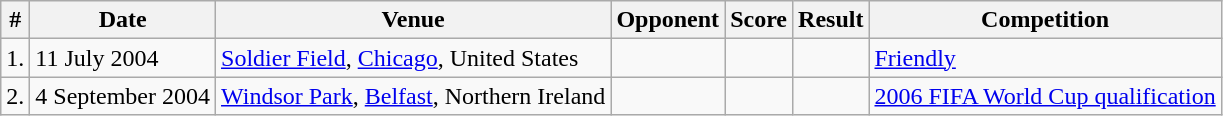<table class="wikitable">
<tr>
<th>#</th>
<th>Date</th>
<th>Venue</th>
<th>Opponent</th>
<th>Score</th>
<th>Result</th>
<th>Competition</th>
</tr>
<tr>
<td>1.</td>
<td>11 July 2004</td>
<td><a href='#'>Soldier Field</a>, <a href='#'>Chicago</a>, United States</td>
<td></td>
<td></td>
<td></td>
<td><a href='#'>Friendly</a></td>
</tr>
<tr>
<td>2.</td>
<td>4 September 2004</td>
<td><a href='#'>Windsor Park</a>, <a href='#'>Belfast</a>, Northern Ireland</td>
<td></td>
<td></td>
<td></td>
<td><a href='#'>2006 FIFA World Cup qualification</a></td>
</tr>
</table>
